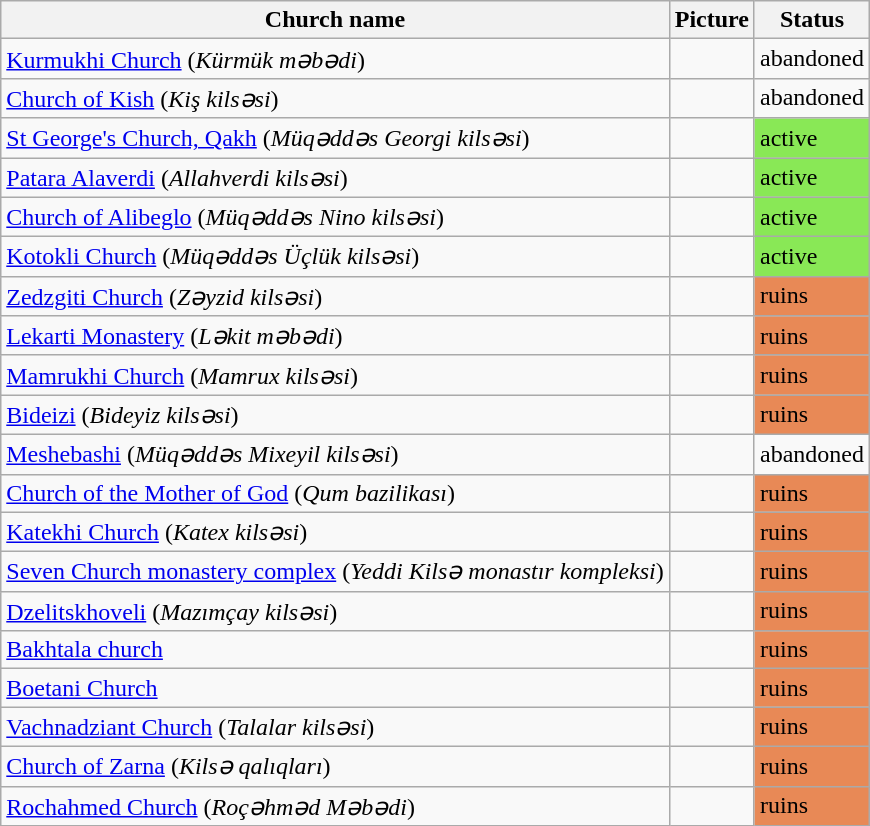<table class="wikitable sortable">
<tr>
<th>Church name</th>
<th>Picture</th>
<th>Status</th>
</tr>
<tr>
<td><a href='#'>Kurmukhi Church</a> (<em>Kürmük məbədi</em>)</td>
<td></td>
<td>abandoned</td>
</tr>
<tr>
<td><a href='#'>Church of Kish</a> (<em>Kiş kilsəsi</em>)</td>
<td></td>
<td>abandoned</td>
</tr>
<tr>
<td><a href='#'>St George's Church, Qakh</a> (<em>Müqəddəs Georgi kilsəsi</em>)</td>
<td></td>
<td style="background:#89E856">active</td>
</tr>
<tr>
<td><a href='#'>Patara Alaverdi</a> (<em>Allahverdi kilsəsi</em>)</td>
<td></td>
<td style="background:#89E856">active</td>
</tr>
<tr>
<td><a href='#'>Church of Alibeglo</a> (<em>Müqəddəs Nino kilsəsi</em>)</td>
<td></td>
<td style="background:#89E856">active</td>
</tr>
<tr>
<td><a href='#'>Kotokli Church</a> (<em>Müqəddəs Üçlük kilsəsi</em>)</td>
<td></td>
<td style="background:#89E856">active</td>
</tr>
<tr>
<td><a href='#'>Zedzgiti Church</a> (<em>Zəyzid kilsəsi</em>)</td>
<td></td>
<td style="background:#E88956">ruins</td>
</tr>
<tr>
<td><a href='#'>Lekarti Monastery</a> (<em>Ləkit məbədi</em>)</td>
<td></td>
<td style="background:#E88956">ruins</td>
</tr>
<tr>
<td><a href='#'>Mamrukhi Church</a> (<em>Mamrux kilsəsi</em>)</td>
<td></td>
<td style="background:#E88956">ruins</td>
</tr>
<tr>
<td><a href='#'>Bideizi</a> (<em>Bideyiz kilsəsi</em>)</td>
<td></td>
<td style="background:#E88956">ruins</td>
</tr>
<tr>
<td><a href='#'>Meshebashi</a> (<em>Müqəddəs Mixeyil kilsəsi</em>)</td>
<td></td>
<td>abandoned</td>
</tr>
<tr>
<td><a href='#'>Church of the Mother of God</a> (<em>Qum bazilikası</em>)</td>
<td></td>
<td style="background:#E88956">ruins</td>
</tr>
<tr>
<td><a href='#'>Katekhi Church</a> (<em>Katex kilsəsi</em>)</td>
<td></td>
<td style="background:#E88956">ruins</td>
</tr>
<tr>
<td><a href='#'>Seven Church monastery complex</a> (<em>Yeddi Kilsə monastır kompleksi</em>)</td>
<td></td>
<td style="background:#E88956">ruins</td>
</tr>
<tr>
<td><a href='#'>Dzelitskhoveli</a> (<em>Mazımçay kilsəsi</em>)</td>
<td></td>
<td style="background:#E88956">ruins</td>
</tr>
<tr>
<td><a href='#'>Bakhtala church</a></td>
<td></td>
<td style="background:#E88956">ruins</td>
</tr>
<tr>
<td><a href='#'>Boetani Church</a></td>
<td></td>
<td style="background:#E88956">ruins</td>
</tr>
<tr>
<td><a href='#'>Vachnadziant Church</a> (<em>Talalar kilsəsi</em>)</td>
<td></td>
<td style="background:#E88956">ruins</td>
</tr>
<tr>
<td><a href='#'>Church of Zarna</a> (<em>Kilsə qalıqları</em>)</td>
<td></td>
<td style="background:#E88956">ruins</td>
</tr>
<tr>
<td><a href='#'>Rochahmed Church</a> (<em>Roçəhməd Məbədi</em>)</td>
<td></td>
<td style="background:#E88956">ruins</td>
</tr>
</table>
